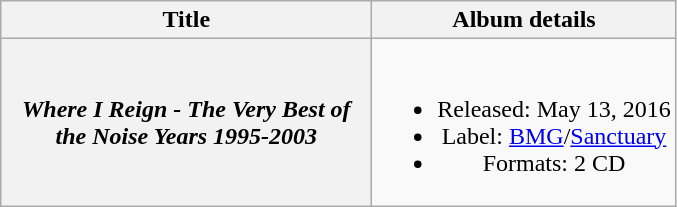<table class="wikitable plainrowheaders" style="text-align:center;">
<tr>
<th scope="col" style="width:15em;">Title</th>
<th scope="col">Album details</th>
</tr>
<tr>
<th scope="row"><em>Where I Reign - The Very Best of the Noise Years 1995-2003</em></th>
<td><br><ul><li>Released: May 13, 2016</li><li>Label: <a href='#'>BMG</a>/<a href='#'>Sanctuary</a></li><li>Formats: 2 CD</li></ul></td>
</tr>
</table>
